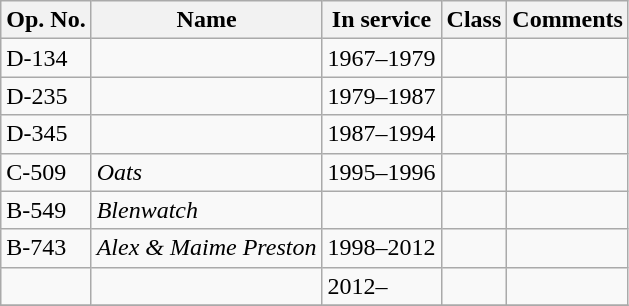<table class="wikitable">
<tr>
<th>Op. No.</th>
<th>Name</th>
<th>In service</th>
<th>Class</th>
<th>Comments</th>
</tr>
<tr>
<td>D-134</td>
<td></td>
<td>1967–1979</td>
<td></td>
<td></td>
</tr>
<tr>
<td>D-235</td>
<td></td>
<td>1979–1987</td>
<td></td>
<td></td>
</tr>
<tr>
<td>D-345</td>
<td></td>
<td>1987–1994</td>
<td></td>
<td></td>
</tr>
<tr>
<td>C-509<br></td>
<td><em>Oats</em></td>
<td>1995–1996</td>
<td></td>
<td></td>
</tr>
<tr>
<td>B-549</td>
<td><em>Blenwatch</em></td>
<td></td>
<td></td>
<td></td>
</tr>
<tr>
<td>B-743</td>
<td><em>Alex & Maime Preston</em></td>
<td>1998–2012</td>
<td></td>
<td></td>
</tr>
<tr>
<td></td>
<td></td>
<td>2012–</td>
<td></td>
<td></td>
</tr>
<tr>
</tr>
</table>
